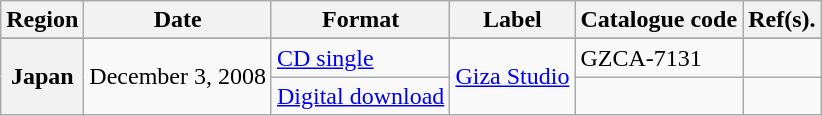<table class="wikitable sortable plainrowheaders">
<tr>
<th scope="col">Region</th>
<th scope="col">Date</th>
<th scope="col">Format</th>
<th scope="col">Label</th>
<th>Catalogue code</th>
<th scope="col">Ref(s).</th>
</tr>
<tr>
</tr>
<tr>
<th scope="row" rowspan="2">Japan</th>
<td rowspan="2">December 3, 2008</td>
<td><a href='#'>CD single</a></td>
<td rowspan="2"><a href='#'>Giza Studio</a></td>
<td>GZCA-7131</td>
<td style="text-align:center;"></td>
</tr>
<tr>
<td><a href='#'>Digital download</a></td>
<td></td>
<td style="text-align:center;"></td>
</tr>
</table>
